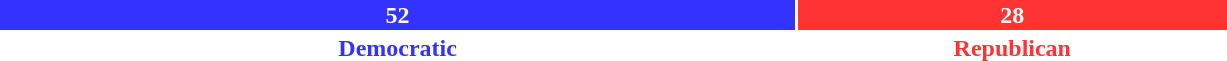<table style="width:65%">
<tr>
<td scope="row" colspan="4" style="text-align:center"></td>
</tr>
<tr>
<td scope="row" style="background:#33F; width:65%; text-align:center; color:white"><strong>52</strong></td>
<td style="background:#F33; width:35%; text-align:center; color:white"><strong>28</strong></td>
</tr>
<tr>
<td scope="row" style="text-align:center; color:#33F"><strong>Democratic</strong></td>
<td style="text-align:center; color:#F33"><strong>Republican</strong></td>
</tr>
</table>
